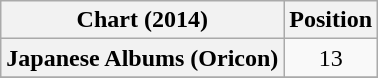<table class="wikitable plainrowheaders" style="text-align:center;">
<tr>
<th scope="col">Chart (2014)</th>
<th scope="col">Position</th>
</tr>
<tr>
<th scope="row">Japanese Albums (Oricon)</th>
<td>13</td>
</tr>
<tr>
</tr>
</table>
